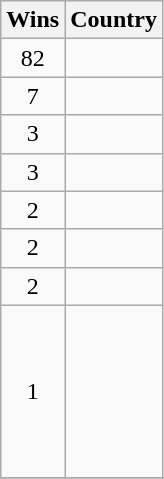<table class="wikitable">
<tr>
<th>Wins</th>
<th>Country</th>
</tr>
<tr>
<td align=center>82</td>
<td></td>
</tr>
<tr>
<td align=center>7</td>
<td></td>
</tr>
<tr>
<td align=center>3</td>
<td></td>
</tr>
<tr>
<td align=center>3</td>
<td></td>
</tr>
<tr>
<td align=center>2</td>
<td></td>
</tr>
<tr>
<td align=center>2</td>
<td></td>
</tr>
<tr>
<td align=center>2</td>
<td></td>
</tr>
<tr>
<td align=center>1</td>
<td><br><br><br><br><br><br></td>
</tr>
<tr>
</tr>
</table>
